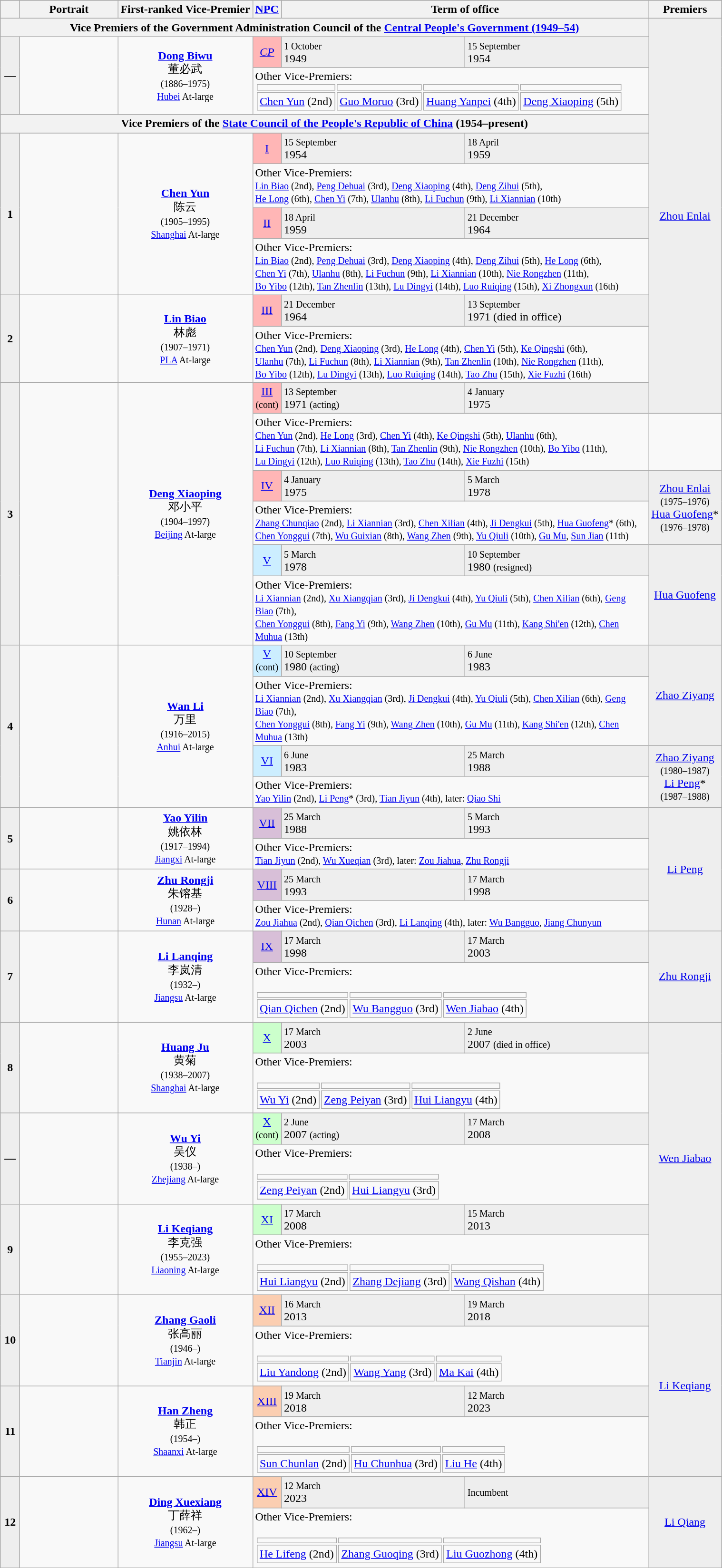<table class="wikitable" style="text-align: center; border-collapse: collapse">
<tr style="background :#cccccc">
<th width="20"></th>
<th align="center" width="130">Portrait</th>
<th align="center" width="0">First-ranked Vice-Premier</th>
<th align="left" width="20"><a href='#'>NPC</a></th>
<th align="center" width="500" colspan="2">Term of office</th>
<th align="center" width="0">Premiers</th>
</tr>
<tr>
<th colspan="6">Vice Premiers of the Government Administration Council of the <a href='#'>Central People's Government (1949–54)</a></th>
<td style="background: #EEEEEE" rowspan="12"><a href='#'>Zhou Enlai</a></td>
</tr>
<tr>
<th style="background: #EEEEEE" rowspan="2">—</th>
<td rowspan="2"></td>
<td rowspan="2"><strong><a href='#'>Dong Biwu</a></strong><br><span>董必武</span><small><br>(1886–1975)<br><a href='#'>Hubei</a> At-large</small></td>
<td style="background: #FFB6B6"><em><a href='#'>CP</a></em></td>
<td style="background: #EEEEEE" align="left" width="250"><small>1 October</small><br>1949</td>
<td style="background: #EEEEEE" align="left" width="250"><small>15 September</small><br>1954</td>
</tr>
<tr>
<td colspan="3" align="left">Other Vice-Premiers:<br><table style="text-align: center;">
<tr>
<td></td>
<td></td>
<td></td>
<td></td>
</tr>
<tr>
<td><a href='#'>Chen Yun</a> (2nd)</td>
<td><a href='#'>Guo Moruo</a> (3rd)</td>
<td><a href='#'>Huang Yanpei</a> (4th)</td>
<td><a href='#'>Deng Xiaoping</a> (5th)</td>
</tr>
</table>
</td>
</tr>
<tr>
<th colspan="6">Vice Premiers of the <a href='#'>State Council of the People's Republic of China</a> (1954–present)</th>
</tr>
<tr>
</tr>
<tr>
<th style="background:#EEEEEE" rowspan="4">1</th>
<td rowspan="4"></td>
<td rowspan="4"><strong><a href='#'>Chen Yun</a></strong><br><span>陈云</span><small><br>(1905–1995)<br><a href='#'>Shanghai</a> At-large</small></td>
<td style="background: #FFB6B6"><a href='#'>I</a></td>
<td style="background: #EEEEEE" align="left" width="250"><small>15 September</small><br>1954</td>
<td style="background: #EEEEEE" align="left" width="250"><small>18 April</small><br>1959</td>
</tr>
<tr>
<td colspan="3" align="left">Other Vice-Premiers:<br><small><a href='#'>Lin Biao</a> (2nd), <a href='#'>Peng Dehuai</a> (3rd), <a href='#'>Deng Xiaoping</a> (4th), <a href='#'>Deng Zihui</a> (5th),<br><a href='#'>He Long</a> (6th), <a href='#'>Chen Yi</a> (7th), <a href='#'>Ulanhu</a> (8th), <a href='#'>Li Fuchun</a> (9th), <a href='#'>Li Xiannian</a> (10th)</small></td>
</tr>
<tr>
<td style="background: #FFB6B6"><a href='#'>II</a></td>
<td style="background: #EEEEEE" align="left" width="250"><small>18 April</small><br>1959</td>
<td style="background: #EEEEEE" align="left" width="250"><small>21 December</small><br>1964</td>
</tr>
<tr>
<td colspan="3" align="left">Other Vice-Premiers:<br><small><a href='#'>Lin Biao</a> (2nd), <a href='#'>Peng Dehuai</a> (3rd), <a href='#'>Deng Xiaoping</a> (4th), <a href='#'>Deng Zihui</a> (5th), <a href='#'>He Long</a> (6th),<br><a href='#'>Chen Yi</a> (7th), <a href='#'>Ulanhu</a> (8th), <a href='#'>Li Fuchun</a> (9th), <a href='#'>Li Xiannian</a> (10th), <a href='#'>Nie Rongzhen</a> (11th),<br><a href='#'>Bo Yibo</a> (12th), <a href='#'>Tan Zhenlin</a> (13th), <a href='#'>Lu Dingyi</a> (14th), <a href='#'>Luo Ruiqing</a> (15th), <a href='#'>Xi Zhongxun</a> (16th)</small></td>
</tr>
<tr>
<th style="background: #EEEEEE" rowspan="2">2</th>
<td rowspan="2"></td>
<td rowspan="2"><strong><a href='#'>Lin Biao</a></strong><br><span>林彪</span><small><br>(1907–1971)<br><a href='#'>PLA</a> At-large</small></td>
<td style="background: #FFB6B6"><a href='#'>III</a></td>
<td style="background: #EEEEEE" align="left" width="250"><small>21 December</small><br>1964</td>
<td style="background: #EEEEEE" align="left" width="250"><small>13 September</small><br>1971 (died in office)</td>
</tr>
<tr>
<td colspan="3" align="left">Other Vice-Premiers:<br><small><a href='#'>Chen Yun</a> (2nd), <a href='#'>Deng Xiaoping</a> (3rd), <a href='#'>He Long</a> (4th), <a href='#'>Chen Yi</a> (5th), <a href='#'>Ke Qingshi</a> (6th),<br><a href='#'>Ulanhu</a> (7th), <a href='#'>Li Fuchun</a> (8th), <a href='#'>Li Xiannian</a> (9th), <a href='#'>Tan Zhenlin</a> (10th), <a href='#'>Nie Rongzhen</a> (11th),<br><a href='#'>Bo Yibo</a> (12th), <a href='#'>Lu Dingyi</a> (13th), <a href='#'>Luo Ruiqing</a> (14th), <a href='#'>Tao Zhu</a> (15th), <a href='#'>Xie Fuzhi</a> (16th)</small></td>
</tr>
<tr>
<th style="background: #EEEEEE" rowspan="6">3</th>
<td rowspan="6"></td>
<td rowspan="6"><strong><a href='#'>Deng Xiaoping</a></strong><br><span>邓小平</span><small><br>(1904–1997)<br><a href='#'>Beijing</a> At-large</small></td>
<td style="background: #FFB6B6"><a href='#'>III</a><br><small>(cont)</small></td>
<td style="background: #EEEEEE" align="left" width="250"><small>13 September</small><br>1971 <small>(acting)</small></td>
<td style="background: #EEEEEE" align="left" width="250"><small>4 January</small><br>1975</td>
</tr>
<tr>
<td colspan="3" align="left">Other Vice-Premiers:<br><small><a href='#'>Chen Yun</a> (2nd), <a href='#'>He Long</a> (3rd), <a href='#'>Chen Yi</a> (4th), <a href='#'>Ke Qingshi</a> (5th), <a href='#'>Ulanhu</a> (6th),<br><a href='#'>Li Fuchun</a> (7th), <a href='#'>Li Xiannian</a> (8th), <a href='#'>Tan Zhenlin</a> (9th), <a href='#'>Nie Rongzhen</a> (10th), <a href='#'>Bo Yibo</a> (11th),<br><a href='#'>Lu Dingyi</a> (12th), <a href='#'>Luo Ruiqing</a> (13th), <a href='#'>Tao Zhu</a> (14th), <a href='#'>Xie Fuzhi</a> (15th)</small></td>
</tr>
<tr>
<td style="background: #FFB6B6"><a href='#'>IV</a></td>
<td style="background: #EEEEEE" align="left" width="250"><small>4 January</small><br>1975</td>
<td style="background: #EEEEEE" align="left" width="250"><small>5 March</small><br>1978</td>
<td style="background: #EEEEEE" rowspan="2"><a href='#'>Zhou Enlai</a><br><small>(1975–1976)</small><br><a href='#'>Hua Guofeng</a>*<br><small>(1976–1978)</small></td>
</tr>
<tr>
<td colspan="3" align="left">Other Vice-Premiers:<br><small><a href='#'>Zhang Chunqiao</a> (2nd), <a href='#'>Li Xiannian</a> (3rd), <a href='#'>Chen Xilian</a> (4th), <a href='#'>Ji Dengkui</a> (5th), <a href='#'>Hua Guofeng</a>* (6th),<br><a href='#'>Chen Yonggui</a> (7th), <a href='#'>Wu Guixian</a> (8th), <a href='#'>Wang Zhen</a> (9th), <a href='#'>Yu Qiuli</a> (10th), <a href='#'>Gu Mu</a>, <a href='#'>Sun Jian</a> (11th)</small></td>
</tr>
<tr>
<td style="background: #CCEEFF"><a href='#'>V</a></td>
<td style="background: #EEEEEE" align="left" width="250"><small>5 March</small><br>1978</td>
<td style="background: #EEEEEE" align="left" width="250"><small>10 September</small><br>1980 <small>(resigned)</small></td>
<td style="background: #EEEEEE" rowspan="2"><a href='#'>Hua Guofeng</a></td>
</tr>
<tr>
<td colspan="3" align="left">Other Vice-Premiers:<br><small><a href='#'>Li Xiannian</a> (2nd), <a href='#'>Xu Xiangqian</a> (3rd), <a href='#'>Ji Dengkui</a> (4th), <a href='#'>Yu Qiuli</a> (5th), <a href='#'>Chen Xilian</a> (6th), <a href='#'>Geng Biao</a> (7th),<br><a href='#'>Chen Yonggui</a> (8th), <a href='#'>Fang Yi</a> (9th), <a href='#'>Wang Zhen</a> (10th), <a href='#'>Gu Mu</a> (11th), <a href='#'>Kang Shi'en</a> (12th), <a href='#'>Chen Muhua</a> (13th)</small></td>
</tr>
<tr>
<th style="background: #EEEEEE" rowspan="4">4</th>
<td rowspan="4"></td>
<td rowspan="4"><strong><a href='#'>Wan Li</a></strong><br><span>万里</span><small><br>(1916–2015)<br><a href='#'>Anhui</a> At-large</small></td>
<td style="background: #CCEEFF"><a href='#'>V</a><br><small>(cont)</small></td>
<td style="background: #EEEEEE" align="left" width="250"><small>10 September</small><br>1980 <small>(acting)</small></td>
<td style="background: #EEEEEE" align="left" width="250"><small>6 June</small><br>1983</td>
<td style="background: #EEEEEE" rowspan="2"><a href='#'>Zhao Ziyang</a></td>
</tr>
<tr>
<td colspan="3" align="left">Other Vice-Premiers:<br><small><a href='#'>Li Xiannian</a> (2nd), <a href='#'>Xu Xiangqian</a> (3rd), <a href='#'>Ji Dengkui</a> (4th), <a href='#'>Yu Qiuli</a> (5th), <a href='#'>Chen Xilian</a> (6th), <a href='#'>Geng Biao</a> (7th),<br><a href='#'>Chen Yonggui</a> (8th), <a href='#'>Fang Yi</a> (9th), <a href='#'>Wang Zhen</a> (10th), <a href='#'>Gu Mu</a> (11th), <a href='#'>Kang Shi'en</a> (12th), <a href='#'>Chen Muhua</a> (13th)</small></td>
</tr>
<tr>
<td style="background:#CCEEFF"><a href='#'>VI</a></td>
<td style="background:#EEEEEE" align="left" width="250"><small>6 June</small><br>1983</td>
<td style="background:#EEEEEE" align="left" width="250"><small>25 March</small><br>1988</td>
<td style="background:#EEEEEE" rowspan="2"><a href='#'>Zhao Ziyang</a><br><small>(1980–1987)</small><br><a href='#'>Li Peng</a>*<br><small>(1987–1988)</small></td>
</tr>
<tr>
<td colspan="3" align="left">Other Vice-Premiers:<br><small><a href='#'>Yao Yilin</a> (2nd), <a href='#'>Li Peng</a>* (3rd), <a href='#'>Tian Jiyun</a> (4th), later: <a href='#'>Qiao Shi</a></small></td>
</tr>
<tr>
<th style="background:#EEEEEE" rowspan="2">5</th>
<td rowspan="2"></td>
<td rowspan="2"><strong><a href='#'>Yao Yilin</a></strong><br><span>姚依林</span><small><br>(1917–1994)<br><a href='#'>Jiangxi</a> At-large</small></td>
<td style="background: #D8BFD8"><a href='#'>VII</a></td>
<td style="background: #EEEEEE" align="left" width="250"><small>25 March</small><br>1988</td>
<td style="background: #EEEEEE" align="left" width="250"><small>5 March</small><br>1993</td>
<td style="background: #EEEEEE" rowspan="4"><a href='#'>Li Peng</a></td>
</tr>
<tr>
<td colspan="3" align="left">Other Vice-Premiers:<br><small><a href='#'>Tian Jiyun</a> (2nd), <a href='#'>Wu Xueqian</a> (3rd), later: <a href='#'>Zou Jiahua</a>, <a href='#'>Zhu Rongji</a></small></td>
</tr>
<tr>
<th style="background: #EEEEEE" rowspan="2">6</th>
<td rowspan="2"></td>
<td rowspan="2"><strong><a href='#'>Zhu Rongji</a></strong><br><span>朱镕基</span><small><br>(1928–)<br><a href='#'>Hunan</a> At-large</small></td>
<td style="background: #D8BFD8"><a href='#'>VIII</a></td>
<td style="background: #EEEEEE" align="left" width="250"><small>25 March</small><br>1993</td>
<td style="background: #EEEEEE" align="left" width="250"><small>17 March</small><br>1998</td>
</tr>
<tr>
<td colspan="3" align="left">Other Vice-Premiers:<br><small><a href='#'>Zou Jiahua</a> (2nd), <a href='#'>Qian Qichen</a> (3rd), <a href='#'>Li Lanqing</a> (4th), later: <a href='#'>Wu Bangguo</a>, <a href='#'>Jiang Chunyun</a></small></td>
</tr>
<tr>
<th style="background: #EEEEEE" rowspan="2">7</th>
<td rowspan="2"></td>
<td rowspan="2"><strong><a href='#'>Li Lanqing</a></strong><br><span>李岚清</span><small><br>(1932–)<br><a href='#'>Jiangsu</a> At-large</small></td>
<td style="background: #D8BFD8"><a href='#'>IX</a></td>
<td style="background: #EEEEEE" align="left" width="250"><small>17 March</small><br>1998</td>
<td style="background: #EEEEEE" align="left" width="250"><small>17 March</small><br>2003</td>
<td style="background: #EEEEEE" rowspan="2"><a href='#'>Zhu Rongji</a></td>
</tr>
<tr>
<td colspan="3" align="left">Other Vice-Premiers:<br><br><table style="text-align: center;">
<tr>
<td></td>
<td></td>
<td></td>
</tr>
<tr>
<td><a href='#'>Qian Qichen</a> (2nd)</td>
<td><a href='#'>Wu Bangguo</a> (3rd)</td>
<td><a href='#'>Wen Jiabao</a> (4th)</td>
</tr>
</table>
</td>
</tr>
<tr>
<th style="background: #EEEEEE" rowspan="2">8</th>
<td rowspan="2"></td>
<td rowspan="2"><strong><a href='#'>Huang Ju</a></strong><br><span>黄菊</span><small><br>(1938–2007)<br><a href='#'>Shanghai</a> At-large</small></td>
<td style="background: #CCFFCC"><a href='#'>X</a></td>
<td style="background: #EEEEEE" align="left" width="250"><small>17 March</small><br>2003</td>
<td style="background: #EEEEEE" align="left" width="250"><small>2 June</small><br>2007 <small>(died in office)</small></td>
<td style="background: #EEEEEE" rowspan="6"><a href='#'>Wen Jiabao</a></td>
</tr>
<tr>
<td colspan="3" align="left">Other Vice-Premiers:<br><br><table style="text-align: center;">
<tr>
<td></td>
<td></td>
<td></td>
</tr>
<tr>
<td><a href='#'>Wu Yi</a> (2nd)</td>
<td><a href='#'>Zeng Peiyan</a> (3rd)</td>
<td><a href='#'>Hui Liangyu</a> (4th)</td>
</tr>
</table>
</td>
</tr>
<tr>
<th style="background: #EEEEEE" rowspan="2">—</th>
<td rowspan="2"></td>
<td rowspan="2"><strong><a href='#'>Wu Yi</a></strong><br><span>吴仪</span><small><br>(1938–)<br><a href='#'>Zhejiang</a> At-large</small></td>
<td style="background: #CCFFCC"><a href='#'>X</a><br><small>(cont)</small></td>
<td style="background: #EEEEEE" align="left" width="250"><small>2 June</small><br>2007 <small>(acting)</small></td>
<td style="background: #EEEEEE" align="left" width="250"><small>17 March</small><br>2008</td>
</tr>
<tr>
<td colspan="3" align="left">Other Vice-Premiers:<br><br><table style="text-align: center;">
<tr>
<td></td>
<td></td>
</tr>
<tr>
<td><a href='#'>Zeng Peiyan</a> (2nd)</td>
<td><a href='#'>Hui Liangyu</a> (3rd)</td>
</tr>
</table>
</td>
</tr>
<tr>
<th style="background: #EEEEEE" rowspan="2">9</th>
<td rowspan="2"></td>
<td rowspan="2"><strong><a href='#'>Li Keqiang</a></strong><br><span>李克强</span><small><br>(1955–2023)<br><a href='#'>Liaoning</a> At-large</small></td>
<td style="background: #CCFFCC"><a href='#'>XI</a></td>
<td style="background: #EEEEEE" align="left" width="250"><small>17 March</small><br>2008</td>
<td style="background: #EEEEEE" align="left" width="250"><small>15 March</small><br>2013</td>
</tr>
<tr>
<td colspan="3" align="left">Other Vice-Premiers:<br><br><table style="text-align: center;">
<tr>
<td></td>
<td></td>
<td></td>
</tr>
<tr>
<td><a href='#'>Hui Liangyu</a> (2nd)</td>
<td><a href='#'>Zhang Dejiang</a> (3rd)</td>
<td><a href='#'>Wang Qishan</a> (4th)</td>
</tr>
</table>
</td>
</tr>
<tr>
<th style="background: #EEEEEE" rowspan="2">10</th>
<td rowspan="2"></td>
<td rowspan="2"><strong><a href='#'>Zhang Gaoli</a></strong><br><span>张高丽</span><small><br>(1946–)<br><a href='#'>Tianjin</a> At-large</small></td>
<td style="background: #FBCEB1"><a href='#'>XII</a></td>
<td style="background: #EEEEEE" align="left" width="250"><small>16 March</small><br>2013</td>
<td style="background: #EEEEEE" align="left" width="250"><small>19 March</small><br>2018</td>
<td style="background: #EEEEEE" rowspan="4"><a href='#'>Li Keqiang</a></td>
</tr>
<tr>
<td colspan="3" align="left">Other Vice-Premiers:<br><br><table style="text-align: center;">
<tr>
<td></td>
<td></td>
<td></td>
</tr>
<tr>
<td><a href='#'>Liu Yandong</a> (2nd)</td>
<td><a href='#'>Wang Yang</a> (3rd)</td>
<td><a href='#'>Ma Kai</a> (4th)</td>
</tr>
</table>
</td>
</tr>
<tr>
<th style="background: #EEEEEE" rowspan="2">11</th>
<td rowspan="2"></td>
<td rowspan="2"><strong><a href='#'>Han Zheng</a></strong><br><span>韩正</span><small><br>(1954–)<br><a href='#'>Shaanxi</a> At-large</small></td>
<td style="background: #FBCEB1"><a href='#'>XIII</a></td>
<td style="background: #EEEEEE" align="left" width="250"><small>19 March</small><br>2018</td>
<td style="background: #EEEEEE" align="left" width="250"><small>12 March</small><br>2023</td>
</tr>
<tr>
<td colspan="3" align="left">Other Vice-Premiers:<br><br><table style="text-align: center;">
<tr>
<td></td>
<td></td>
<td></td>
</tr>
<tr>
<td><a href='#'>Sun Chunlan</a> (2nd)</td>
<td><a href='#'>Hu Chunhua</a> (3rd)</td>
<td><a href='#'>Liu He</a> (4th)</td>
</tr>
</table>
</td>
</tr>
<tr>
<th style="background: #EEEEEE" rowspan="2">12</th>
<td rowspan="2"></td>
<td rowspan="2"><strong><a href='#'>Ding Xuexiang</a></strong><br><span>丁薛祥</span><small><br>(1962–)<br><a href='#'>Jiangsu</a> At-large</small></td>
<td style="background: #FBCEB1"><a href='#'>XIV</a></td>
<td style="background: #EEEEEE" align="left" width="250"><small>12 March</small><br>2023</td>
<td style="background: #EEEEEE" align="left" width="250"><small>Incumbent</small></td>
<td style="background: #EEEEEE" rowspan="4"><a href='#'>Li Qiang</a></td>
</tr>
<tr>
<td colspan="3" align="left">Other Vice-Premiers:<br><br><table style="text-align: center;">
<tr>
<td></td>
<td></td>
<td></td>
</tr>
<tr>
<td><a href='#'>He Lifeng</a> (2nd)</td>
<td><a href='#'>Zhang Guoqing</a> (3rd)</td>
<td><a href='#'>Liu Guozhong</a> (4th)</td>
</tr>
</table>
</td>
</tr>
</table>
